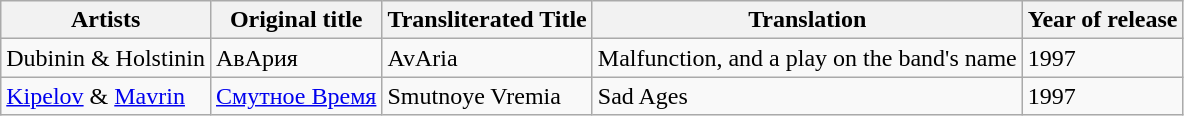<table class="wikitable">
<tr>
<th>Artists</th>
<th>Original title</th>
<th>Transliterated Title</th>
<th>Translation</th>
<th>Year of release</th>
</tr>
<tr>
<td>Dubinin & Holstinin</td>
<td>АвАрия</td>
<td>AvAria</td>
<td>Malfunction, and a play on the band's name</td>
<td>1997</td>
</tr>
<tr>
<td><a href='#'>Kipelov</a> & <a href='#'>Mavrin</a></td>
<td><a href='#'>Смутное Время</a></td>
<td>Smutnoye Vremia</td>
<td>Sad Ages</td>
<td>1997</td>
</tr>
</table>
